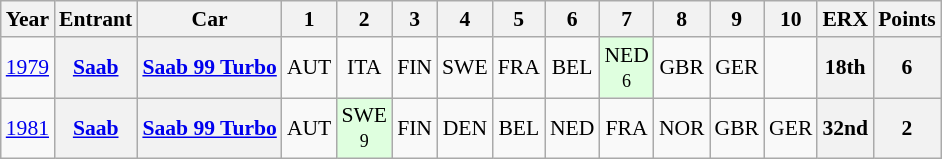<table class="wikitable" border="1" style="text-align:center; font-size:90%;">
<tr valign="top">
<th>Year</th>
<th>Entrant</th>
<th>Car</th>
<th>1</th>
<th>2</th>
<th>3</th>
<th>4</th>
<th>5</th>
<th>6</th>
<th>7</th>
<th>8</th>
<th>9</th>
<th>10</th>
<th>ERX</th>
<th>Points</th>
</tr>
<tr>
<td><a href='#'>1979</a></td>
<th><a href='#'>Saab</a></th>
<th><a href='#'>Saab 99 Turbo</a></th>
<td>AUT<br><small></small></td>
<td>ITA<br><small></small></td>
<td>FIN<br><small></small></td>
<td>SWE<br><small></small></td>
<td>FRA<br><small></small></td>
<td>BEL<br><small></small></td>
<td style="background:#DFFFDF;">NED<br><small>6</small></td>
<td>GBR<br><small></small></td>
<td>GER<br><small></small></td>
<td></td>
<th>18th</th>
<th>6</th>
</tr>
<tr>
<td><a href='#'>1981</a></td>
<th><a href='#'>Saab</a></th>
<th><a href='#'>Saab 99 Turbo</a></th>
<td>AUT<br><small></small></td>
<td style="background:#DFFFDF;">SWE<br><small>9</small></td>
<td>FIN<br><small></small></td>
<td>DEN<br><small></small></td>
<td>BEL<br><small></small></td>
<td>NED<br><small></small></td>
<td>FRA<br><small></small></td>
<td>NOR<br><small></small></td>
<td>GBR<br><small></small></td>
<td>GER<br><small></small></td>
<th>32nd</th>
<th>2</th>
</tr>
</table>
